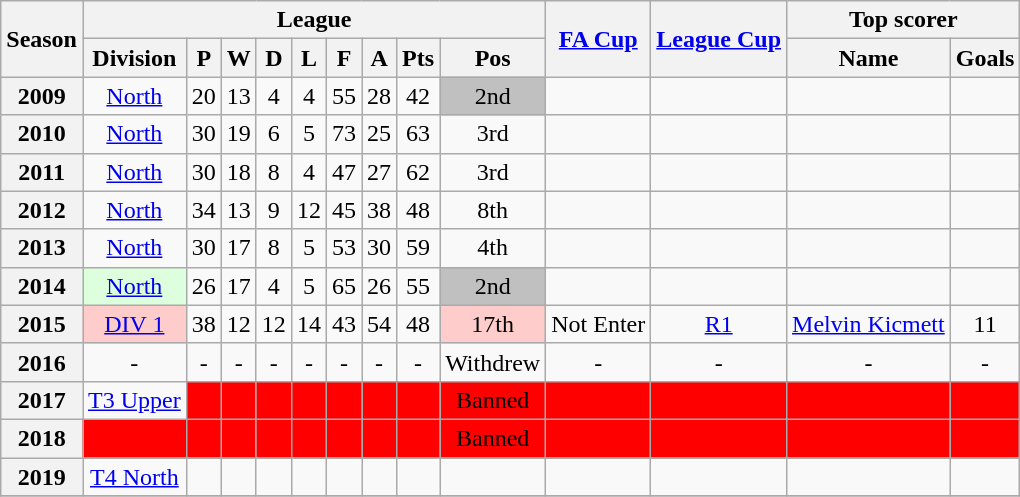<table class="wikitable" style="text-align: center">
<tr>
<th rowspan=2>Season</th>
<th colspan=9>League</th>
<th rowspan=2><a href='#'>FA Cup</a></th>
<th rowspan=2><a href='#'>League Cup</a></th>
<th colspan=2>Top scorer</th>
</tr>
<tr>
<th>Division</th>
<th>P</th>
<th>W</th>
<th>D</th>
<th>L</th>
<th>F</th>
<th>A</th>
<th>Pts</th>
<th>Pos</th>
<th>Name</th>
<th>Goals</th>
</tr>
<tr>
<th>2009</th>
<td><a href='#'>North</a></td>
<td>20</td>
<td>13</td>
<td>4</td>
<td>4</td>
<td>55</td>
<td>28</td>
<td>42</td>
<td bgcolor=silver>2nd</td>
<td></td>
<td></td>
<td></td>
<td></td>
</tr>
<tr>
<th>2010</th>
<td><a href='#'>North</a></td>
<td>30</td>
<td>19</td>
<td>6</td>
<td>5</td>
<td>73</td>
<td>25</td>
<td>63</td>
<td>3rd</td>
<td></td>
<td></td>
<td></td>
<td></td>
</tr>
<tr>
<th>2011</th>
<td><a href='#'>North</a></td>
<td>30</td>
<td>18</td>
<td>8</td>
<td>4</td>
<td>47</td>
<td>27</td>
<td>62</td>
<td>3rd</td>
<td></td>
<td></td>
<td></td>
<td></td>
</tr>
<tr>
<th>2012</th>
<td><a href='#'>North</a></td>
<td>34</td>
<td>13</td>
<td>9</td>
<td>12</td>
<td>45</td>
<td>38</td>
<td>48</td>
<td>8th</td>
<td></td>
<td></td>
<td></td>
<td></td>
</tr>
<tr>
<th>2013</th>
<td><a href='#'>North</a></td>
<td>30</td>
<td>17</td>
<td>8</td>
<td>5</td>
<td>53</td>
<td>30</td>
<td>59</td>
<td>4th</td>
<td></td>
<td></td>
<td></td>
<td></td>
</tr>
<tr>
<th>2014</th>
<td bgcolor="#DDFFDD"><a href='#'>North</a></td>
<td>26</td>
<td>17</td>
<td>4</td>
<td>5</td>
<td>65</td>
<td>26</td>
<td>55</td>
<td bgcolor=silver>2nd</td>
<td></td>
<td></td>
<td></td>
<td></td>
</tr>
<tr>
<th>2015</th>
<td bgcolor="#FFCCCC"><a href='#'>DIV 1</a></td>
<td>38</td>
<td>12</td>
<td>12</td>
<td>14</td>
<td>43</td>
<td>54</td>
<td>48</td>
<td bgcolor="#FFCCCC">17th</td>
<td>Not Enter</td>
<td><a href='#'>R1</a></td>
<td><a href='#'>Melvin Kicmett</a></td>
<td>11</td>
</tr>
<tr>
<th>2016</th>
<td>-</td>
<td>-</td>
<td>-</td>
<td>-</td>
<td>-</td>
<td>-</td>
<td>-</td>
<td>-</td>
<td>Withdrew</td>
<td>-</td>
<td>-</td>
<td>-</td>
<td>-</td>
</tr>
<tr>
<th>2017</th>
<td><a href='#'>T3 Upper</a></td>
<td bgcolor=red></td>
<td bgcolor=red></td>
<td bgcolor=red></td>
<td bgcolor=red></td>
<td bgcolor=red></td>
<td bgcolor=red></td>
<td bgcolor=red></td>
<td bgcolor=red>Banned</td>
<td bgcolor=red></td>
<td bgcolor=red></td>
<td bgcolor=red></td>
<td bgcolor=red></td>
</tr>
<tr>
<th>2018</th>
<td bgcolor=red></td>
<td bgcolor=red></td>
<td bgcolor=red></td>
<td bgcolor=red></td>
<td bgcolor=red></td>
<td bgcolor=red></td>
<td bgcolor=red></td>
<td bgcolor=red></td>
<td bgcolor=red>Banned</td>
<td bgcolor=red></td>
<td bgcolor=red></td>
<td bgcolor=red></td>
<td bgcolor=red></td>
</tr>
<tr>
<th>2019</th>
<td><a href='#'>T4 North</a></td>
<td></td>
<td></td>
<td></td>
<td></td>
<td></td>
<td></td>
<td></td>
<td></td>
<td></td>
<td></td>
<td></td>
<td></td>
</tr>
<tr>
</tr>
</table>
